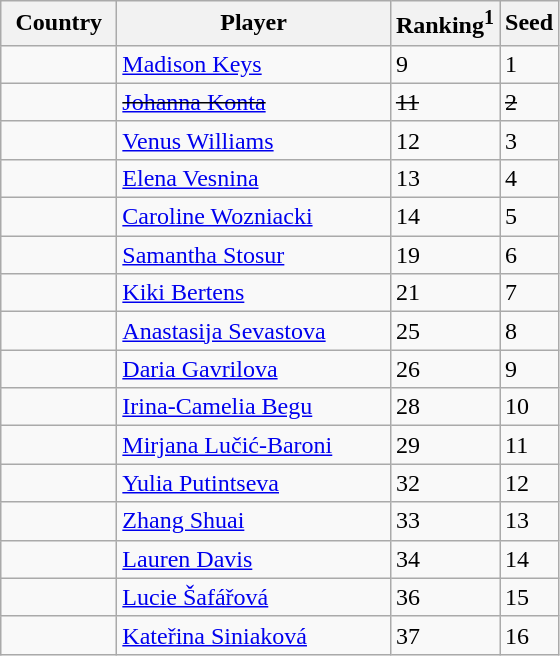<table class="sortable wikitable">
<tr>
<th width="70">Country</th>
<th width="175">Player</th>
<th>Ranking<sup>1</sup></th>
<th>Seed</th>
</tr>
<tr>
<td></td>
<td><a href='#'>Madison Keys</a></td>
<td>9</td>
<td>1</td>
</tr>
<tr>
<td><s></s></td>
<td><s><a href='#'>Johanna Konta</a></s></td>
<td><s>11</s></td>
<td><s>2</s></td>
</tr>
<tr>
<td></td>
<td><a href='#'>Venus Williams</a></td>
<td>12</td>
<td>3</td>
</tr>
<tr>
<td></td>
<td><a href='#'>Elena Vesnina</a></td>
<td>13</td>
<td>4</td>
</tr>
<tr>
<td></td>
<td><a href='#'>Caroline Wozniacki</a></td>
<td>14</td>
<td>5</td>
</tr>
<tr>
<td></td>
<td><a href='#'>Samantha Stosur</a></td>
<td>19</td>
<td>6</td>
</tr>
<tr>
<td></td>
<td><a href='#'>Kiki Bertens</a></td>
<td>21</td>
<td>7</td>
</tr>
<tr>
<td></td>
<td><a href='#'>Anastasija Sevastova</a></td>
<td>25</td>
<td>8</td>
</tr>
<tr>
<td></td>
<td><a href='#'>Daria Gavrilova</a></td>
<td>26</td>
<td>9</td>
</tr>
<tr>
<td></td>
<td><a href='#'>Irina-Camelia Begu</a></td>
<td>28</td>
<td>10</td>
</tr>
<tr>
<td></td>
<td><a href='#'>Mirjana Lučić-Baroni</a></td>
<td>29</td>
<td>11</td>
</tr>
<tr>
<td></td>
<td><a href='#'>Yulia Putintseva</a></td>
<td>32</td>
<td>12</td>
</tr>
<tr>
<td></td>
<td><a href='#'>Zhang Shuai</a></td>
<td>33</td>
<td>13</td>
</tr>
<tr>
<td></td>
<td><a href='#'>Lauren Davis</a></td>
<td>34</td>
<td>14</td>
</tr>
<tr>
<td></td>
<td><a href='#'>Lucie Šafářová</a></td>
<td>36</td>
<td>15</td>
</tr>
<tr>
<td></td>
<td><a href='#'>Kateřina Siniaková</a></td>
<td>37</td>
<td>16</td>
</tr>
</table>
